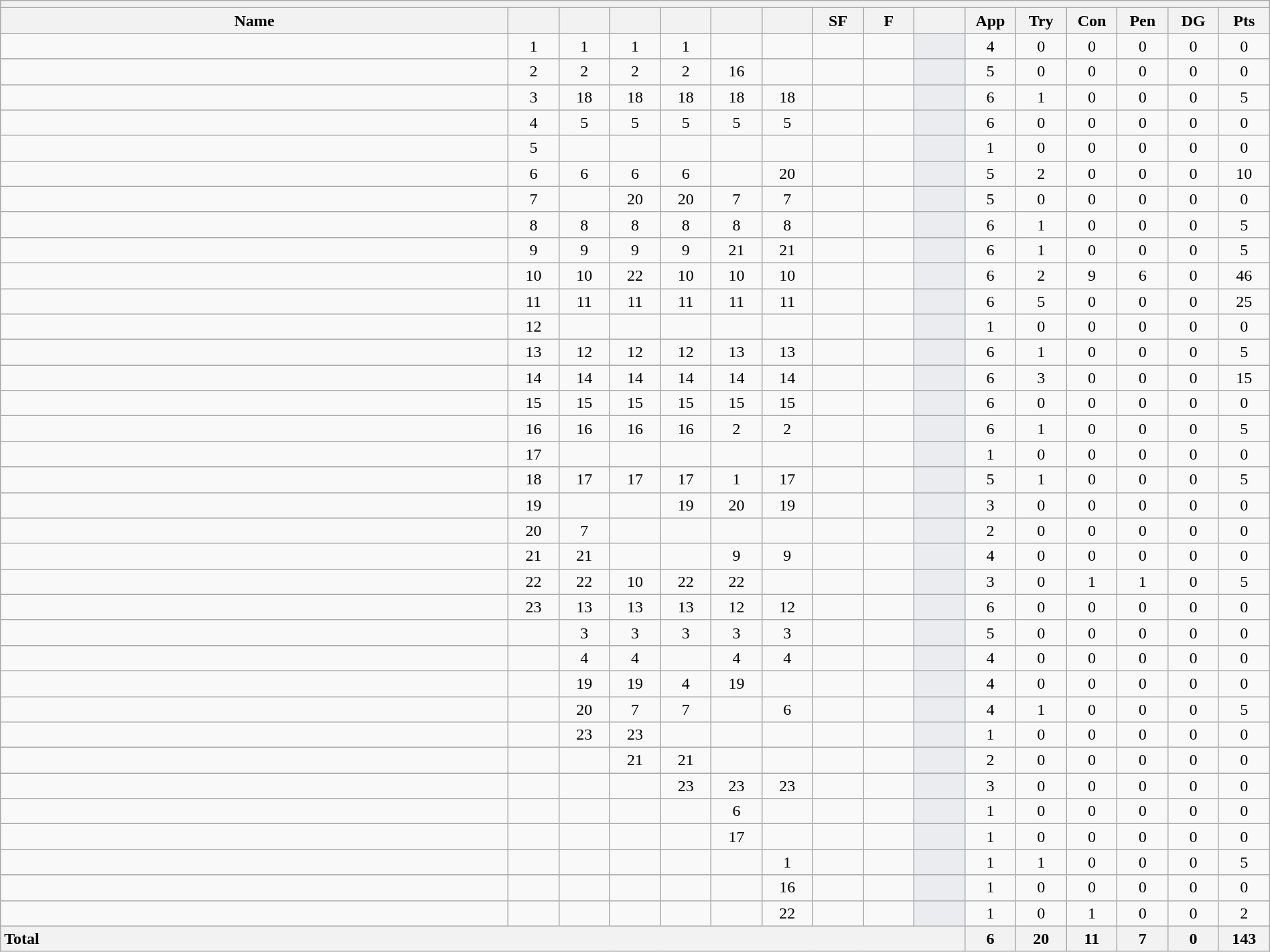<table class="wikitable collapsible collapsed" style="text-align:center; font-size:100%; width:100%">
<tr>
<th colspan="100%"></th>
</tr>
<tr>
<th style="width:40%;">Name</th>
<th style="width:4%;"></th>
<th style="width:4%;"></th>
<th style="width:4%;"></th>
<th style="width:4%;"></th>
<th style="width:4%;"></th>
<th style="width:4%;"></th>
<th style="width:4%;">SF</th>
<th style="width:4%;">F</th>
<th style="width:4%;"></th>
<th style="width:4%;">App</th>
<th style="width:4%;">Try</th>
<th style="width:4%;">Con</th>
<th style="width:4%;">Pen</th>
<th style="width:4%;">DG</th>
<th style="width:4%;">Pts</th>
</tr>
<tr>
<td style="text-align:left;"></td>
<td>1</td>
<td>1</td>
<td>1</td>
<td>1</td>
<td></td>
<td></td>
<td></td>
<td></td>
<td style="background:#EBECF0;"></td>
<td>4</td>
<td>0</td>
<td>0</td>
<td>0</td>
<td>0</td>
<td>0</td>
</tr>
<tr>
<td style="text-align:left;"></td>
<td>2</td>
<td>2</td>
<td>2</td>
<td>2</td>
<td>16 </td>
<td></td>
<td></td>
<td></td>
<td style="background:#EBECF0;"></td>
<td>5</td>
<td>0</td>
<td>0</td>
<td>0</td>
<td>0</td>
<td>0</td>
</tr>
<tr>
<td style="text-align:left;"></td>
<td>3</td>
<td>18 </td>
<td>18 </td>
<td>18 </td>
<td>18 </td>
<td>18 </td>
<td></td>
<td></td>
<td style="background:#EBECF0;"></td>
<td>6</td>
<td>1</td>
<td>0</td>
<td>0</td>
<td>0</td>
<td>5</td>
</tr>
<tr>
<td style="text-align:left;"></td>
<td>4</td>
<td>5</td>
<td>5</td>
<td>5</td>
<td>5</td>
<td>5</td>
<td></td>
<td></td>
<td style="background:#EBECF0;"></td>
<td>6</td>
<td>0</td>
<td>0</td>
<td>0</td>
<td>0</td>
<td>0</td>
</tr>
<tr>
<td style="text-align:left;"></td>
<td>5</td>
<td></td>
<td></td>
<td></td>
<td></td>
<td></td>
<td></td>
<td></td>
<td style="background:#EBECF0;"></td>
<td>1</td>
<td>0</td>
<td>0</td>
<td>0</td>
<td>0</td>
<td>0</td>
</tr>
<tr>
<td style="text-align:left;"></td>
<td>6</td>
<td>6</td>
<td>6</td>
<td>6</td>
<td></td>
<td>20 </td>
<td></td>
<td></td>
<td style="background:#EBECF0;"></td>
<td>5</td>
<td>2</td>
<td>0</td>
<td>0</td>
<td>0</td>
<td>10</td>
</tr>
<tr>
<td style="text-align:left;"></td>
<td>7</td>
<td></td>
<td>20 </td>
<td>20 </td>
<td>7</td>
<td>7</td>
<td></td>
<td></td>
<td style="background:#EBECF0;"></td>
<td>5</td>
<td>0</td>
<td>0</td>
<td>0</td>
<td>0</td>
<td>0</td>
</tr>
<tr>
<td style="text-align:left;"></td>
<td>8</td>
<td>8</td>
<td>8</td>
<td>8</td>
<td>8</td>
<td>8</td>
<td></td>
<td></td>
<td style="background:#EBECF0;"></td>
<td>6</td>
<td>1</td>
<td>0</td>
<td>0</td>
<td>0</td>
<td>5</td>
</tr>
<tr>
<td style="text-align:left;"></td>
<td>9</td>
<td>9</td>
<td>9</td>
<td>9</td>
<td>21 </td>
<td>21 </td>
<td></td>
<td></td>
<td style="background:#EBECF0;"></td>
<td>6</td>
<td>1</td>
<td>0</td>
<td>0</td>
<td>0</td>
<td>5</td>
</tr>
<tr>
<td style="text-align:left;"></td>
<td>10</td>
<td>10</td>
<td>22 </td>
<td>10</td>
<td>10</td>
<td>10</td>
<td></td>
<td></td>
<td style="background:#EBECF0;"></td>
<td>6</td>
<td>2</td>
<td>9</td>
<td>6</td>
<td>0</td>
<td>46</td>
</tr>
<tr>
<td style="text-align:left;"></td>
<td>11</td>
<td>11</td>
<td>11</td>
<td>11</td>
<td>11</td>
<td>11</td>
<td></td>
<td></td>
<td style="background:#EBECF0;"></td>
<td>6</td>
<td>5</td>
<td>0</td>
<td>0</td>
<td>0</td>
<td>25</td>
</tr>
<tr>
<td style="text-align:left;"></td>
<td>12</td>
<td></td>
<td></td>
<td></td>
<td></td>
<td></td>
<td></td>
<td></td>
<td style="background:#EBECF0;"></td>
<td>1</td>
<td>0</td>
<td>0</td>
<td>0</td>
<td>0</td>
<td>0</td>
</tr>
<tr>
<td style="text-align:left;"></td>
<td>13</td>
<td>12</td>
<td>12</td>
<td>12</td>
<td>13</td>
<td>13</td>
<td></td>
<td></td>
<td style="background:#EBECF0;"></td>
<td>6</td>
<td>1</td>
<td>0</td>
<td>0</td>
<td>0</td>
<td>5</td>
</tr>
<tr>
<td style="text-align:left;"></td>
<td>14</td>
<td>14</td>
<td>14</td>
<td>14</td>
<td>14</td>
<td>14</td>
<td></td>
<td></td>
<td style="background:#EBECF0;"></td>
<td>6</td>
<td>3</td>
<td>0</td>
<td>0</td>
<td>0</td>
<td>15</td>
</tr>
<tr>
<td style="text-align:left;"></td>
<td>15</td>
<td>15</td>
<td>15</td>
<td>15</td>
<td>15</td>
<td>15</td>
<td></td>
<td></td>
<td style="background:#EBECF0;"></td>
<td>6</td>
<td>0</td>
<td>0</td>
<td>0</td>
<td>0</td>
<td>0</td>
</tr>
<tr>
<td style="text-align:left;"></td>
<td>16 </td>
<td>16 </td>
<td>16 </td>
<td>16 </td>
<td>2</td>
<td>2</td>
<td></td>
<td></td>
<td style="background:#EBECF0;"></td>
<td>6</td>
<td>1</td>
<td>0</td>
<td>0</td>
<td>0</td>
<td>5</td>
</tr>
<tr>
<td style="text-align:left;"></td>
<td>17 </td>
<td></td>
<td></td>
<td></td>
<td></td>
<td></td>
<td></td>
<td></td>
<td style="background:#EBECF0;"></td>
<td>1</td>
<td>0</td>
<td>0</td>
<td>0</td>
<td>0</td>
<td>0</td>
</tr>
<tr>
<td style="text-align:left;"></td>
<td>18 </td>
<td>17 </td>
<td>17</td>
<td>17 </td>
<td>1</td>
<td>17 </td>
<td></td>
<td></td>
<td style="background:#EBECF0;"></td>
<td>5</td>
<td>1</td>
<td>0</td>
<td>0</td>
<td>0</td>
<td>5</td>
</tr>
<tr>
<td style="text-align:left;"></td>
<td>19 </td>
<td></td>
<td></td>
<td>19 </td>
<td>20</td>
<td>19 </td>
<td></td>
<td></td>
<td style="background:#EBECF0;"></td>
<td>3</td>
<td>0</td>
<td>0</td>
<td>0</td>
<td>0</td>
<td>0</td>
</tr>
<tr>
<td style="text-align:left;"></td>
<td>20 </td>
<td>7</td>
<td></td>
<td></td>
<td></td>
<td></td>
<td></td>
<td></td>
<td style="background:#EBECF0;"></td>
<td>2</td>
<td>0</td>
<td>0</td>
<td>0</td>
<td>0</td>
<td>0</td>
</tr>
<tr>
<td style="text-align:left;"></td>
<td>21 </td>
<td>21 </td>
<td></td>
<td></td>
<td>9</td>
<td>9</td>
<td></td>
<td></td>
<td style="background:#EBECF0;"></td>
<td>4</td>
<td>0</td>
<td>0</td>
<td>0</td>
<td>0</td>
<td>0</td>
</tr>
<tr>
<td style="text-align:left;"></td>
<td>22 </td>
<td>22 </td>
<td>10</td>
<td>22</td>
<td>22</td>
<td></td>
<td></td>
<td></td>
<td style="background:#EBECF0;"></td>
<td>3</td>
<td>0</td>
<td>1</td>
<td>1</td>
<td>0</td>
<td>5</td>
</tr>
<tr>
<td style="text-align:left;"></td>
<td>23 </td>
<td>13</td>
<td>13</td>
<td>13</td>
<td>12</td>
<td>12</td>
<td></td>
<td></td>
<td style="background:#EBECF0;"></td>
<td>6</td>
<td>0</td>
<td>0</td>
<td>0</td>
<td>0</td>
<td>0</td>
</tr>
<tr>
<td style="text-align:left;"></td>
<td></td>
<td>3</td>
<td>3</td>
<td>3</td>
<td>3</td>
<td>3</td>
<td></td>
<td></td>
<td style="background:#EBECF0;"></td>
<td>5</td>
<td>0</td>
<td>0</td>
<td>0</td>
<td>0</td>
<td>0</td>
</tr>
<tr>
<td style="text-align:left;"></td>
<td></td>
<td>4</td>
<td>4</td>
<td></td>
<td>4</td>
<td>4</td>
<td></td>
<td></td>
<td style="background:#EBECF0;"></td>
<td>4</td>
<td>0</td>
<td>0</td>
<td>0</td>
<td>0</td>
<td>0</td>
</tr>
<tr>
<td style="text-align:left;"></td>
<td></td>
<td>19 </td>
<td>19 </td>
<td>4</td>
<td>19 </td>
<td></td>
<td></td>
<td></td>
<td style="background:#EBECF0;"></td>
<td>4</td>
<td>0</td>
<td>0</td>
<td>0</td>
<td>0</td>
<td>0</td>
</tr>
<tr>
<td style="text-align:left;"></td>
<td></td>
<td>20 </td>
<td>7</td>
<td>7</td>
<td></td>
<td>6</td>
<td></td>
<td></td>
<td style="background:#EBECF0;"></td>
<td>4</td>
<td>1</td>
<td>0</td>
<td>0</td>
<td>0</td>
<td>5</td>
</tr>
<tr>
<td style="text-align:left;"></td>
<td></td>
<td>23 </td>
<td>23</td>
<td></td>
<td></td>
<td></td>
<td></td>
<td></td>
<td style="background:#EBECF0;"></td>
<td>1</td>
<td>0</td>
<td>0</td>
<td>0</td>
<td>0</td>
<td>0</td>
</tr>
<tr>
<td style="text-align:left;"></td>
<td></td>
<td></td>
<td>21 </td>
<td>21 </td>
<td></td>
<td></td>
<td></td>
<td></td>
<td style="background:#EBECF0;"></td>
<td>2</td>
<td>0</td>
<td>0</td>
<td>0</td>
<td>0</td>
<td>0</td>
</tr>
<tr>
<td style="text-align:left;"></td>
<td></td>
<td></td>
<td></td>
<td>23 </td>
<td>23 </td>
<td>23 </td>
<td></td>
<td></td>
<td style="background:#EBECF0;"></td>
<td>3</td>
<td>0</td>
<td>0</td>
<td>0</td>
<td>0</td>
<td>0</td>
</tr>
<tr>
<td style="text-align:left;"></td>
<td></td>
<td></td>
<td></td>
<td></td>
<td>6</td>
<td></td>
<td></td>
<td></td>
<td style="background:#EBECF0;"></td>
<td>1</td>
<td>0</td>
<td>0</td>
<td>0</td>
<td>0</td>
<td>0</td>
</tr>
<tr>
<td style="text-align:left;"></td>
<td></td>
<td></td>
<td></td>
<td></td>
<td>17 </td>
<td></td>
<td></td>
<td></td>
<td style="background:#EBECF0;"></td>
<td>1</td>
<td>0</td>
<td>0</td>
<td>0</td>
<td>0</td>
<td>0</td>
</tr>
<tr>
<td style="text-align:left;"></td>
<td></td>
<td></td>
<td></td>
<td></td>
<td></td>
<td>1</td>
<td></td>
<td></td>
<td style="background:#EBECF0;"></td>
<td>1</td>
<td>1</td>
<td>0</td>
<td>0</td>
<td>0</td>
<td>5</td>
</tr>
<tr>
<td style="text-align:left;"></td>
<td></td>
<td></td>
<td></td>
<td></td>
<td></td>
<td>16 </td>
<td></td>
<td></td>
<td style="background:#EBECF0;"></td>
<td>1</td>
<td>0</td>
<td>0</td>
<td>0</td>
<td>0</td>
<td>0</td>
</tr>
<tr>
<td style="text-align:left;"></td>
<td></td>
<td></td>
<td></td>
<td></td>
<td></td>
<td>22 </td>
<td></td>
<td></td>
<td style="background:#EBECF0;"></td>
<td>1</td>
<td>0</td>
<td>1</td>
<td>0</td>
<td>0</td>
<td>2</td>
</tr>
<tr>
<th colspan="10" style="text-align:left;">Total</th>
<th>6</th>
<th>20</th>
<th>11</th>
<th>7</th>
<th>0</th>
<th>143</th>
</tr>
</table>
